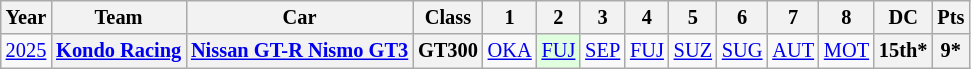<table class="wikitable" style="text-align:center; font-size:85%">
<tr>
<th>Year</th>
<th>Team</th>
<th>Car</th>
<th>Class</th>
<th>1</th>
<th>2</th>
<th>3</th>
<th>4</th>
<th>5</th>
<th>6</th>
<th>7</th>
<th>8</th>
<th>DC</th>
<th>Pts</th>
</tr>
<tr>
<td><a href='#'>2025</a></td>
<th><a href='#'>Kondo Racing</a></th>
<th nowrap><a href='#'>Nissan GT-R Nismo GT3</a></th>
<th>GT300</th>
<td><a href='#'>OKA</a></td>
<td style="background:#DFFFDF;"><a href='#'>FUJ</a><br></td>
<td style="background:#;"><a href='#'>SEP</a><br></td>
<td><a href='#'>FUJ</a></td>
<td><a href='#'>SUZ</a></td>
<td><a href='#'>SUG</a></td>
<td><a href='#'>AUT</a></td>
<td><a href='#'>MOT</a></td>
<th>15th*</th>
<th>9*</th>
</tr>
</table>
